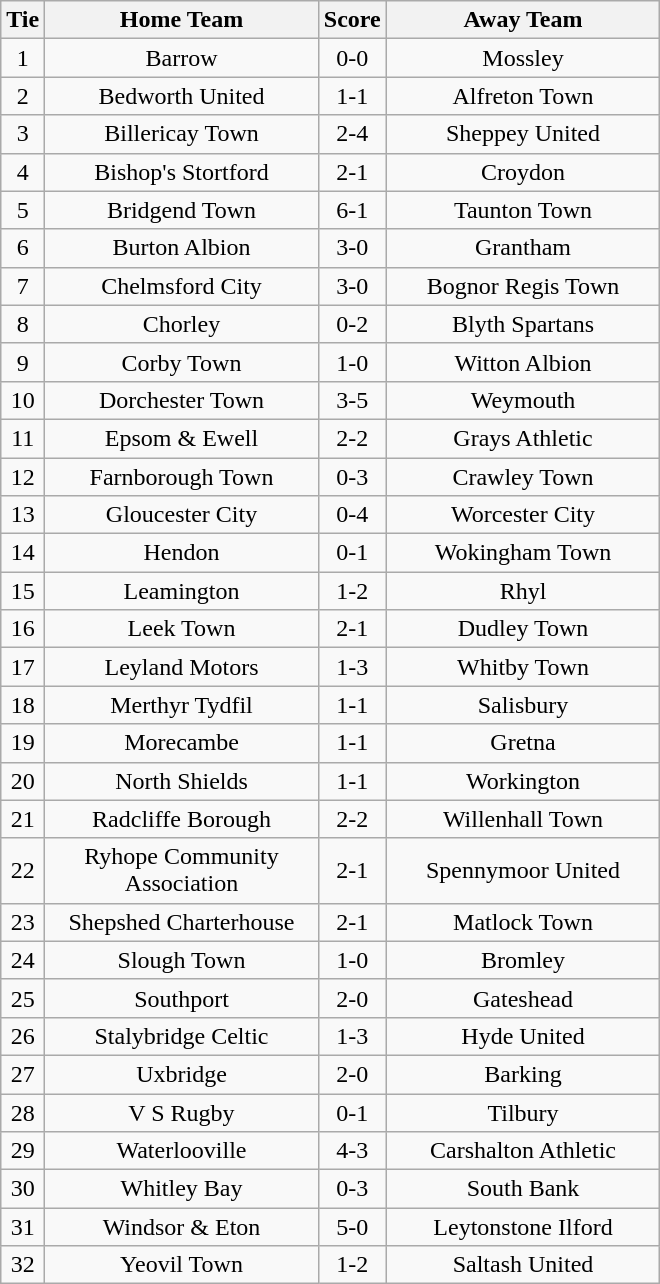<table class="wikitable" style="text-align:center;">
<tr>
<th width=20>Tie</th>
<th width=175>Home Team</th>
<th width=20>Score</th>
<th width=175>Away Team</th>
</tr>
<tr>
<td>1</td>
<td>Barrow</td>
<td>0-0</td>
<td>Mossley</td>
</tr>
<tr>
<td>2</td>
<td>Bedworth United</td>
<td>1-1</td>
<td>Alfreton Town</td>
</tr>
<tr>
<td>3</td>
<td>Billericay Town</td>
<td>2-4</td>
<td>Sheppey United</td>
</tr>
<tr>
<td>4</td>
<td>Bishop's Stortford</td>
<td>2-1</td>
<td>Croydon</td>
</tr>
<tr>
<td>5</td>
<td>Bridgend Town</td>
<td>6-1</td>
<td>Taunton Town</td>
</tr>
<tr>
<td>6</td>
<td>Burton Albion</td>
<td>3-0</td>
<td>Grantham</td>
</tr>
<tr>
<td>7</td>
<td>Chelmsford City</td>
<td>3-0</td>
<td>Bognor Regis Town</td>
</tr>
<tr>
<td>8</td>
<td>Chorley</td>
<td>0-2</td>
<td>Blyth Spartans</td>
</tr>
<tr>
<td>9</td>
<td>Corby Town</td>
<td>1-0</td>
<td>Witton Albion</td>
</tr>
<tr>
<td>10</td>
<td>Dorchester Town</td>
<td>3-5</td>
<td>Weymouth</td>
</tr>
<tr>
<td>11</td>
<td>Epsom & Ewell</td>
<td>2-2</td>
<td>Grays Athletic</td>
</tr>
<tr>
<td>12</td>
<td>Farnborough Town</td>
<td>0-3</td>
<td>Crawley Town</td>
</tr>
<tr>
<td>13</td>
<td>Gloucester City</td>
<td>0-4</td>
<td>Worcester City</td>
</tr>
<tr>
<td>14</td>
<td>Hendon</td>
<td>0-1</td>
<td>Wokingham Town</td>
</tr>
<tr>
<td>15</td>
<td>Leamington</td>
<td>1-2</td>
<td>Rhyl</td>
</tr>
<tr>
<td>16</td>
<td>Leek Town</td>
<td>2-1</td>
<td>Dudley Town</td>
</tr>
<tr>
<td>17</td>
<td>Leyland Motors</td>
<td>1-3</td>
<td>Whitby Town</td>
</tr>
<tr>
<td>18</td>
<td>Merthyr Tydfil</td>
<td>1-1</td>
<td>Salisbury</td>
</tr>
<tr>
<td>19</td>
<td>Morecambe</td>
<td>1-1</td>
<td>Gretna</td>
</tr>
<tr>
<td>20</td>
<td>North Shields</td>
<td>1-1</td>
<td>Workington</td>
</tr>
<tr>
<td>21</td>
<td>Radcliffe Borough</td>
<td>2-2</td>
<td>Willenhall Town</td>
</tr>
<tr>
<td>22</td>
<td>Ryhope Community Association</td>
<td>2-1</td>
<td>Spennymoor United</td>
</tr>
<tr>
<td>23</td>
<td>Shepshed Charterhouse</td>
<td>2-1</td>
<td>Matlock Town</td>
</tr>
<tr>
<td>24</td>
<td>Slough Town</td>
<td>1-0</td>
<td>Bromley</td>
</tr>
<tr>
<td>25</td>
<td>Southport</td>
<td>2-0</td>
<td>Gateshead</td>
</tr>
<tr>
<td>26</td>
<td>Stalybridge Celtic</td>
<td>1-3</td>
<td>Hyde United</td>
</tr>
<tr>
<td>27</td>
<td>Uxbridge</td>
<td>2-0</td>
<td>Barking</td>
</tr>
<tr>
<td>28</td>
<td>V S Rugby</td>
<td>0-1</td>
<td>Tilbury</td>
</tr>
<tr>
<td>29</td>
<td>Waterlooville</td>
<td>4-3</td>
<td>Carshalton Athletic</td>
</tr>
<tr>
<td>30</td>
<td>Whitley Bay</td>
<td>0-3</td>
<td>South Bank</td>
</tr>
<tr>
<td>31</td>
<td>Windsor & Eton</td>
<td>5-0</td>
<td>Leytonstone Ilford</td>
</tr>
<tr>
<td>32</td>
<td>Yeovil Town</td>
<td>1-2</td>
<td>Saltash United</td>
</tr>
</table>
